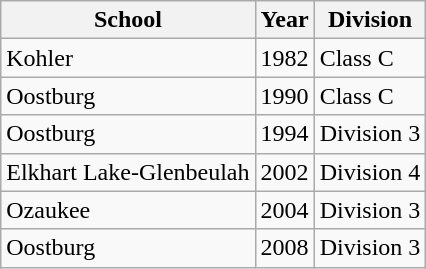<table class="wikitable">
<tr>
<th>School</th>
<th>Year</th>
<th>Division</th>
</tr>
<tr>
<td>Kohler</td>
<td>1982</td>
<td>Class C</td>
</tr>
<tr>
<td>Oostburg</td>
<td>1990</td>
<td>Class C</td>
</tr>
<tr>
<td>Oostburg</td>
<td>1994</td>
<td>Division 3</td>
</tr>
<tr>
<td>Elkhart Lake-Glenbeulah</td>
<td>2002</td>
<td>Division 4</td>
</tr>
<tr>
<td>Ozaukee</td>
<td>2004</td>
<td>Division 3</td>
</tr>
<tr>
<td>Oostburg</td>
<td>2008</td>
<td>Division 3</td>
</tr>
</table>
